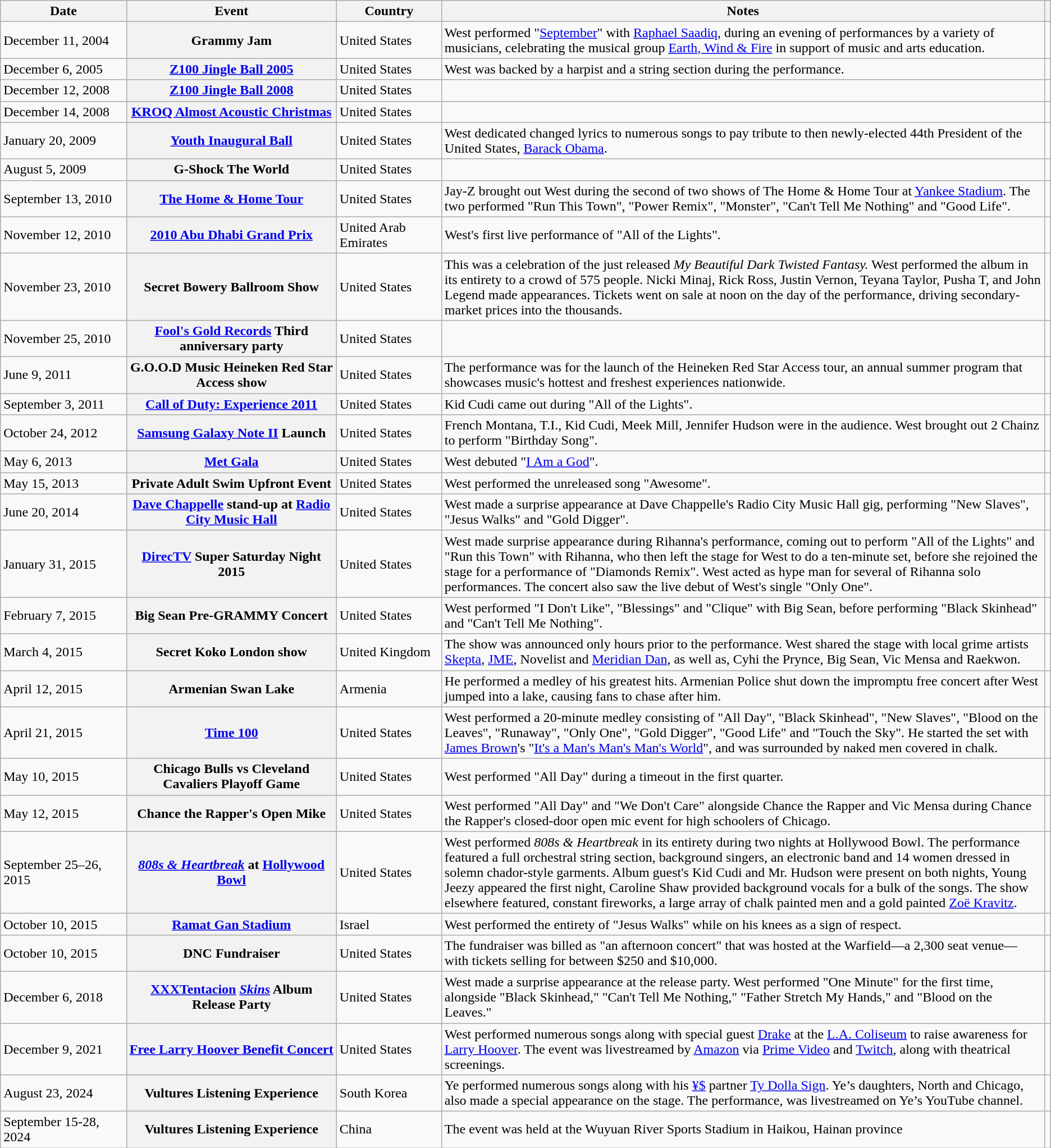<table class="wikitable sortable plainrowheaders">
<tr>
<th style="width:12%;">Date</th>
<th style="width:20%;">Event</th>
<th style="width:10%;">Country</th>
<th>Notes</th>
<th scope="col" class="unsortable"></th>
</tr>
<tr>
<td>December 11, 2004</td>
<th scope="row">Grammy Jam</th>
<td>United States</td>
<td>West performed "<a href='#'>September</a>" with <a href='#'>Raphael Saadiq</a>, during an evening of performances by a variety of musicians, celebrating the musical group <a href='#'>Earth, Wind & Fire</a> in support of music and arts education.</td>
<td style="text-align:center;"></td>
</tr>
<tr>
<td>December 6, 2005</td>
<th scope="row"><a href='#'>Z100 Jingle Ball 2005</a></th>
<td>United States</td>
<td>West was backed by a harpist and a string section during the performance.</td>
<td style="text-align:center;"></td>
</tr>
<tr>
<td>December 12, 2008</td>
<th scope="row"><a href='#'>Z100 Jingle Ball 2008</a></th>
<td>United States</td>
<td></td>
<td style="text-align:center;"></td>
</tr>
<tr>
<td>December 14, 2008</td>
<th scope="row"><a href='#'>KROQ Almost Acoustic Christmas</a></th>
<td>United States</td>
<td></td>
<td style="text-align:center;"></td>
</tr>
<tr>
<td>January 20, 2009</td>
<th scope="row"><a href='#'>Youth Inaugural Ball</a></th>
<td>United States</td>
<td>West dedicated changed lyrics to numerous songs to pay tribute to then newly-elected 44th President of the United States, <a href='#'>Barack Obama</a>.</td>
<td style="text-align:center;"></td>
</tr>
<tr>
<td>August 5, 2009</td>
<th scope="row">G-Shock The World</th>
<td>United States</td>
<td></td>
<td style="text-align:center;"></td>
</tr>
<tr>
<td>September 13, 2010</td>
<th scope="row"><a href='#'>The Home & Home Tour</a></th>
<td>United States</td>
<td>Jay-Z brought out West during the second of two shows of The Home & Home Tour at <a href='#'>Yankee Stadium</a>. The two performed "Run This Town", "Power Remix", "Monster", "Can't Tell Me Nothing" and "Good Life".</td>
<td style="text-align:center;"></td>
</tr>
<tr>
<td>November 12, 2010</td>
<th scope="row"><a href='#'>2010 Abu Dhabi Grand Prix</a></th>
<td>United Arab Emirates</td>
<td>West's first live performance of "All of the Lights".</td>
<td style="text-align:center;"></td>
</tr>
<tr>
<td>November 23, 2010</td>
<th scope="row">Secret Bowery Ballroom Show</th>
<td>United States</td>
<td>This was a celebration of the just released <em>My Beautiful Dark Twisted Fantasy.</em> West performed the album in its entirety to a crowd of 575 people. Nicki Minaj, Rick Ross, Justin Vernon, Teyana Taylor, Pusha T, and John Legend made appearances. Tickets went on sale at noon on the day of the performance, driving secondary-market prices into the thousands.</td>
<td style="text-align:center;"></td>
</tr>
<tr>
<td>November 25, 2010</td>
<th scope="row"><a href='#'>Fool's Gold Records</a> Third anniversary party</th>
<td>United States</td>
<td></td>
<td style="text-align:center;"></td>
</tr>
<tr>
<td>June 9, 2011</td>
<th scope="row">G.O.O.D Music Heineken Red Star Access show</th>
<td>United States</td>
<td>The performance was for the launch of the Heineken Red Star Access tour, an annual summer program that showcases music's hottest and freshest experiences nationwide.</td>
<td style="text-align:center;"></td>
</tr>
<tr>
<td>September 3, 2011</td>
<th scope="row"><a href='#'>Call of Duty: Experience 2011</a></th>
<td>United States</td>
<td>Kid Cudi came out during "All of the Lights".</td>
<td style="text-align:center;"></td>
</tr>
<tr>
<td>October 24, 2012</td>
<th scope="row"><a href='#'>Samsung Galaxy Note II</a> Launch</th>
<td>United States</td>
<td>French Montana, T.I., Kid Cudi, Meek Mill, Jennifer Hudson were in the audience. West brought out 2 Chainz to perform "Birthday Song".</td>
<td style="text-align:center;"></td>
</tr>
<tr>
<td>May 6, 2013</td>
<th scope="row"><a href='#'>Met Gala</a></th>
<td>United States</td>
<td>West debuted "<a href='#'>I Am a God</a>".</td>
<td style="text-align:center;"></td>
</tr>
<tr>
<td>May 15, 2013</td>
<th scope="row">Private Adult Swim Upfront Event</th>
<td>United States</td>
<td>West performed the unreleased song "Awesome".</td>
<td style="text-align:center;"></td>
</tr>
<tr>
<td>June 20, 2014</td>
<th scope="row"><a href='#'>Dave Chappelle</a> stand-up at <a href='#'>Radio City Music Hall</a></th>
<td>United States</td>
<td>West made a surprise appearance at Dave Chappelle's Radio City Music Hall gig, performing "New Slaves", "Jesus Walks" and "Gold Digger".</td>
<td style="text-align:center;"></td>
</tr>
<tr>
<td>January 31, 2015</td>
<th scope="row"><a href='#'>DirecTV</a> Super Saturday Night 2015</th>
<td>United States</td>
<td>West made surprise appearance during Rihanna's performance, coming out to perform "All of the Lights" and "Run this Town" with Rihanna, who then left the stage for West to do a ten-minute set, before she rejoined the stage for a performance of "Diamonds Remix". West acted as hype man for several of Rihanna solo performances. The concert also saw the live debut of West's single "Only One".</td>
<td style="text-align:center;"></td>
</tr>
<tr>
<td>February 7, 2015</td>
<th scope="row">Big Sean Pre-GRAMMY Concert</th>
<td>United States</td>
<td>West performed "I Don't Like", "Blessings" and "Clique" with Big Sean, before performing "Black Skinhead" and "Can't Tell Me Nothing".</td>
<td style="text-align:center;"></td>
</tr>
<tr>
<td>March 4, 2015</td>
<th scope="row">Secret Koko London show</th>
<td>United Kingdom</td>
<td>The show was announced only hours prior to the performance. West shared the stage with local grime artists <a href='#'>Skepta</a>, <a href='#'>JME</a>, Novelist and <a href='#'>Meridian Dan</a>, as well as, Cyhi the Prynce, Big Sean, Vic Mensa and Raekwon.</td>
<td style="text-align:center;"></td>
</tr>
<tr>
<td>April 12, 2015</td>
<th scope="row">Armenian Swan Lake</th>
<td>Armenia</td>
<td>He performed a medley of his greatest hits. Armenian Police shut down the impromptu free concert after West jumped into a lake, causing fans to chase after him.</td>
<td style="text-align:center;"></td>
</tr>
<tr>
<td>April 21, 2015</td>
<th scope="row"><a href='#'>Time 100</a></th>
<td>United States</td>
<td>West performed a 20-minute medley consisting of "All Day", "Black Skinhead", "New Slaves", "Blood on the Leaves", "Runaway", "Only One", "Gold Digger", "Good Life" and "Touch the Sky". He started the set with <a href='#'>James Brown</a>'s "<a href='#'>It's a Man's Man's Man's World</a>", and was surrounded by naked men covered in chalk.</td>
<td style="text-align:center;"></td>
</tr>
<tr>
<td>May 10, 2015</td>
<th scope="row">Chicago Bulls vs Cleveland Cavaliers Playoff Game</th>
<td>United States</td>
<td>West performed "All Day" during a timeout in the first quarter.</td>
<td style="text-align:center;"></td>
</tr>
<tr>
<td>May 12, 2015</td>
<th scope="row">Chance the Rapper's Open Mike</th>
<td>United States</td>
<td>West performed "All Day" and "We Don't Care" alongside Chance the Rapper and Vic Mensa during Chance the Rapper's closed-door open mic event for high schoolers of Chicago.</td>
<td style="text-align:center;"></td>
</tr>
<tr>
<td>September 25–26, 2015</td>
<th scope="row"><em><a href='#'>808s & Heartbreak</a></em> at <a href='#'>Hollywood Bowl</a></th>
<td>United States</td>
<td>West performed <em>808s & Heartbreak</em> in its entirety during two nights at Hollywood Bowl. The performance featured a full orchestral string section, background singers, an electronic band and 14 women dressed in solemn chador-style garments. Album guest's Kid Cudi and Mr. Hudson were present on both nights, Young Jeezy appeared the first night, Caroline Shaw provided background vocals for a bulk of the songs. The show elsewhere featured, constant fireworks, a large array of chalk painted men and a gold painted <a href='#'>Zoë Kravitz</a>.</td>
<td style="text-align:center;"></td>
</tr>
<tr>
<td>October 10, 2015</td>
<th scope="row"><a href='#'>Ramat Gan Stadium</a></th>
<td>Israel</td>
<td>West performed the entirety of "Jesus Walks" while on his knees as a sign of respect.</td>
<td style="text-align:center;"></td>
</tr>
<tr>
<td>October 10, 2015</td>
<th scope="row">DNC Fundraiser</th>
<td>United States</td>
<td>The fundraiser was billed as "an afternoon concert" that was hosted at the Warfield—a 2,300 seat venue—with tickets selling for between $250 and $10,000.</td>
<td style="text-align:center;"></td>
</tr>
<tr>
<td>December 6, 2018</td>
<th scope="row"><a href='#'>XXXTentacion</a> <em><a href='#'>Skins</a></em> Album Release Party</th>
<td>United States</td>
<td>West made a surprise appearance at the release party. West performed "One Minute" for the first time, alongside "Black Skinhead," "Can't Tell Me Nothing," "Father Stretch My Hands," and "Blood on the Leaves."</td>
<td style="text-align:center;"></td>
</tr>
<tr>
<td>December 9, 2021</td>
<th scope="row"><a href='#'>Free Larry Hoover Benefit Concert</a></th>
<td>United States</td>
<td>West performed numerous songs along with special guest <a href='#'>Drake</a> at the <a href='#'>L.A. Coliseum</a> to raise awareness for <a href='#'>Larry Hoover</a>. The event was livestreamed by <a href='#'>Amazon</a> via <a href='#'>Prime Video</a> and <a href='#'>Twitch</a>, along with theatrical screenings.</td>
<td></td>
</tr>
<tr>
<td>August 23, 2024</td>
<th scope="row">Vultures Listening Experience</th>
<td>South Korea</td>
<td>Ye performed numerous songs along with his <a href='#'>¥$</a> partner <a href='#'>Ty Dolla Sign</a>. Ye’s daughters, North and Chicago, also made a special appearance on the stage. The performance, was livestreamed on Ye’s YouTube channel.</td>
<td></td>
</tr>
<tr>
<td>September 15-28, 2024</td>
<th scope="row">Vultures Listening Experience</th>
<td>China</td>
<td>The event was held at the Wuyuan River Sports Stadium in Haikou, Hainan province</td>
<td></td>
</tr>
</table>
